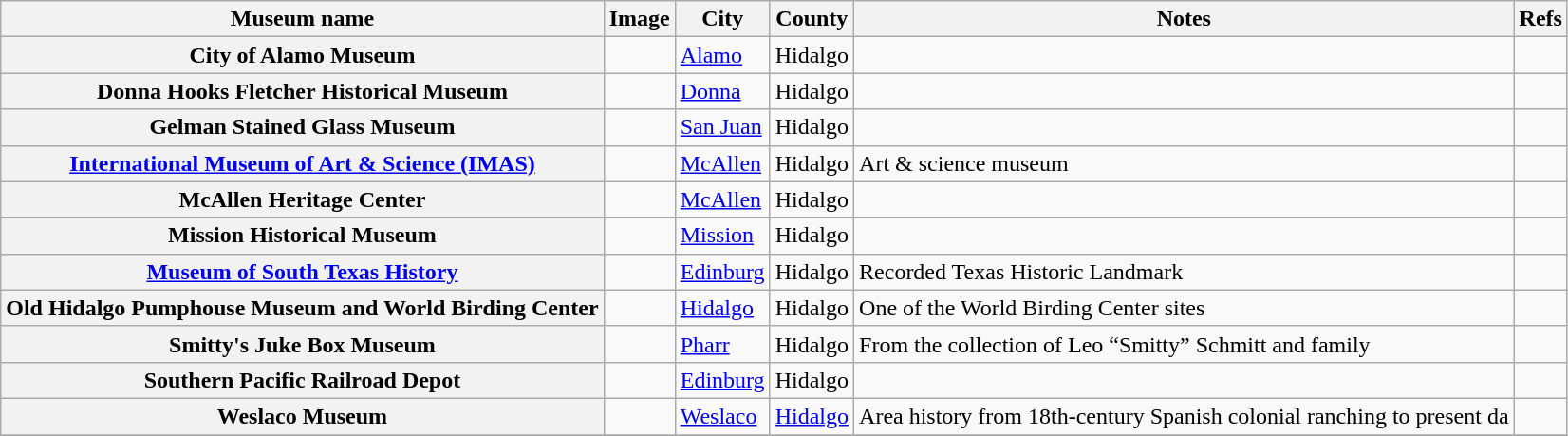<table class="wikitable sortable plainrowheaders">
<tr>
<th scope="col">Museum name</th>
<th scope="col"  class="unsortable">Image</th>
<th scope="col">City</th>
<th scope="col">County</th>
<th scope="col">Notes</th>
<th scope="col" class="unsortable">Refs</th>
</tr>
<tr>
<th scope="row">City of Alamo Museum</th>
<td></td>
<td><a href='#'>Alamo</a></td>
<td>Hidalgo</td>
<td></td>
<td align="center"></td>
</tr>
<tr>
<th scope="row">Donna Hooks Fletcher Historical Museum</th>
<td></td>
<td><a href='#'>Donna</a></td>
<td>Hidalgo</td>
<td></td>
<td align="center"></td>
</tr>
<tr>
<th scope="row">Gelman Stained Glass Museum</th>
<td></td>
<td><a href='#'>San Juan</a></td>
<td>Hidalgo</td>
<td></td>
<td align="center"></td>
</tr>
<tr>
<th><a href='#'>International Museum of Art & Science (IMAS)</a></th>
<td></td>
<td><a href='#'>McAllen</a></td>
<td>Hidalgo</td>
<td>Art & science museum</td>
<td></td>
</tr>
<tr>
<th scope="row">McAllen Heritage Center</th>
<td></td>
<td><a href='#'>McAllen</a></td>
<td>Hidalgo</td>
<td></td>
<td align="center"></td>
</tr>
<tr>
<th scope="row">Mission Historical Museum</th>
<td></td>
<td><a href='#'>Mission</a></td>
<td>Hidalgo</td>
<td></td>
<td align="center"></td>
</tr>
<tr>
<th scope="row"><a href='#'>Museum of South Texas History</a></th>
<td></td>
<td><a href='#'>Edinburg</a></td>
<td>Hidalgo</td>
<td>Recorded Texas Historic Landmark</td>
<td align="center"></td>
</tr>
<tr>
<th scope="row">Old Hidalgo Pumphouse Museum and World Birding Center</th>
<td></td>
<td><a href='#'>Hidalgo</a></td>
<td>Hidalgo</td>
<td>One of the World Birding Center sites</td>
<td align="center"></td>
</tr>
<tr>
<th scope="row">Smitty's Juke Box Museum</th>
<td></td>
<td><a href='#'>Pharr</a></td>
<td>Hidalgo</td>
<td>From the collection of Leo “Smitty” Schmitt and family</td>
<td align="center"></td>
</tr>
<tr>
<th scope="row">Southern Pacific Railroad Depot</th>
<td></td>
<td><a href='#'>Edinburg</a></td>
<td>Hidalgo</td>
<td></td>
<td align="center"></td>
</tr>
<tr>
<th scope="row">Weslaco Museum</th>
<td></td>
<td><a href='#'>Weslaco</a></td>
<td><a href='#'>Hidalgo</a></td>
<td>Area history from 18th-century Spanish colonial ranching to present da</td>
<td align="center"></td>
</tr>
<tr>
</tr>
</table>
